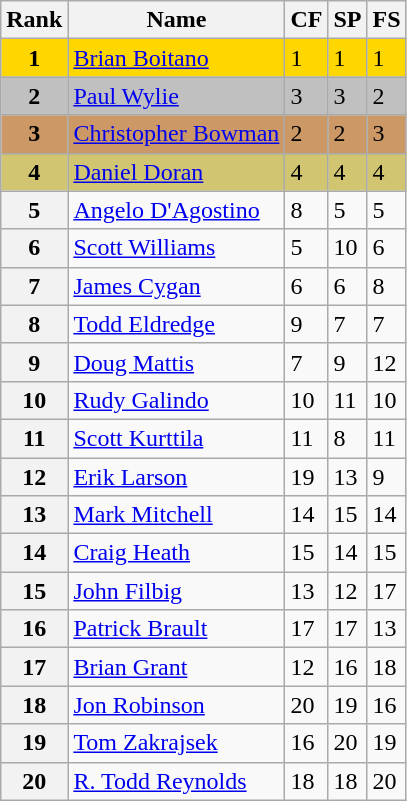<table class="wikitable">
<tr>
<th>Rank</th>
<th>Name</th>
<th>CF</th>
<th>SP</th>
<th>FS</th>
</tr>
<tr bgcolor="gold">
<td align="center"><strong>1</strong></td>
<td><a href='#'>Brian Boitano</a></td>
<td>1</td>
<td>1</td>
<td>1</td>
</tr>
<tr bgcolor="silver">
<td align="center"><strong>2</strong></td>
<td><a href='#'>Paul Wylie</a></td>
<td>3</td>
<td>3</td>
<td>2</td>
</tr>
<tr bgcolor="cc9966">
<td align="center"><strong>3</strong></td>
<td><a href='#'>Christopher Bowman</a></td>
<td>2</td>
<td>2</td>
<td>3</td>
</tr>
<tr bgcolor="#d1c571">
<td align="center"><strong>4</strong></td>
<td><a href='#'>Daniel Doran</a></td>
<td>4</td>
<td>4</td>
<td>4</td>
</tr>
<tr>
<th>5</th>
<td><a href='#'>Angelo D'Agostino</a></td>
<td>8</td>
<td>5</td>
<td>5</td>
</tr>
<tr>
<th>6</th>
<td><a href='#'>Scott Williams</a></td>
<td>5</td>
<td>10</td>
<td>6</td>
</tr>
<tr>
<th>7</th>
<td><a href='#'>James Cygan</a></td>
<td>6</td>
<td>6</td>
<td>8</td>
</tr>
<tr>
<th>8</th>
<td><a href='#'>Todd Eldredge</a></td>
<td>9</td>
<td>7</td>
<td>7</td>
</tr>
<tr>
<th>9</th>
<td><a href='#'>Doug Mattis</a></td>
<td>7</td>
<td>9</td>
<td>12</td>
</tr>
<tr>
<th>10</th>
<td><a href='#'>Rudy Galindo</a></td>
<td>10</td>
<td>11</td>
<td>10</td>
</tr>
<tr>
<th>11</th>
<td><a href='#'>Scott Kurttila</a></td>
<td>11</td>
<td>8</td>
<td>11</td>
</tr>
<tr>
<th>12</th>
<td><a href='#'>Erik Larson</a></td>
<td>19</td>
<td>13</td>
<td>9</td>
</tr>
<tr>
<th>13</th>
<td><a href='#'>Mark Mitchell</a></td>
<td>14</td>
<td>15</td>
<td>14</td>
</tr>
<tr>
<th>14</th>
<td><a href='#'>Craig Heath</a></td>
<td>15</td>
<td>14</td>
<td>15</td>
</tr>
<tr>
<th>15</th>
<td><a href='#'>John Filbig</a></td>
<td>13</td>
<td>12</td>
<td>17</td>
</tr>
<tr>
<th>16</th>
<td><a href='#'>Patrick Brault</a></td>
<td>17</td>
<td>17</td>
<td>13</td>
</tr>
<tr>
<th>17</th>
<td><a href='#'>Brian Grant</a></td>
<td>12</td>
<td>16</td>
<td>18</td>
</tr>
<tr>
<th>18</th>
<td><a href='#'>Jon Robinson</a></td>
<td>20</td>
<td>19</td>
<td>16</td>
</tr>
<tr>
<th>19</th>
<td><a href='#'>Tom Zakrajsek</a></td>
<td>16</td>
<td>20</td>
<td>19</td>
</tr>
<tr>
<th>20</th>
<td><a href='#'>R. Todd Reynolds</a></td>
<td>18</td>
<td>18</td>
<td>20</td>
</tr>
</table>
